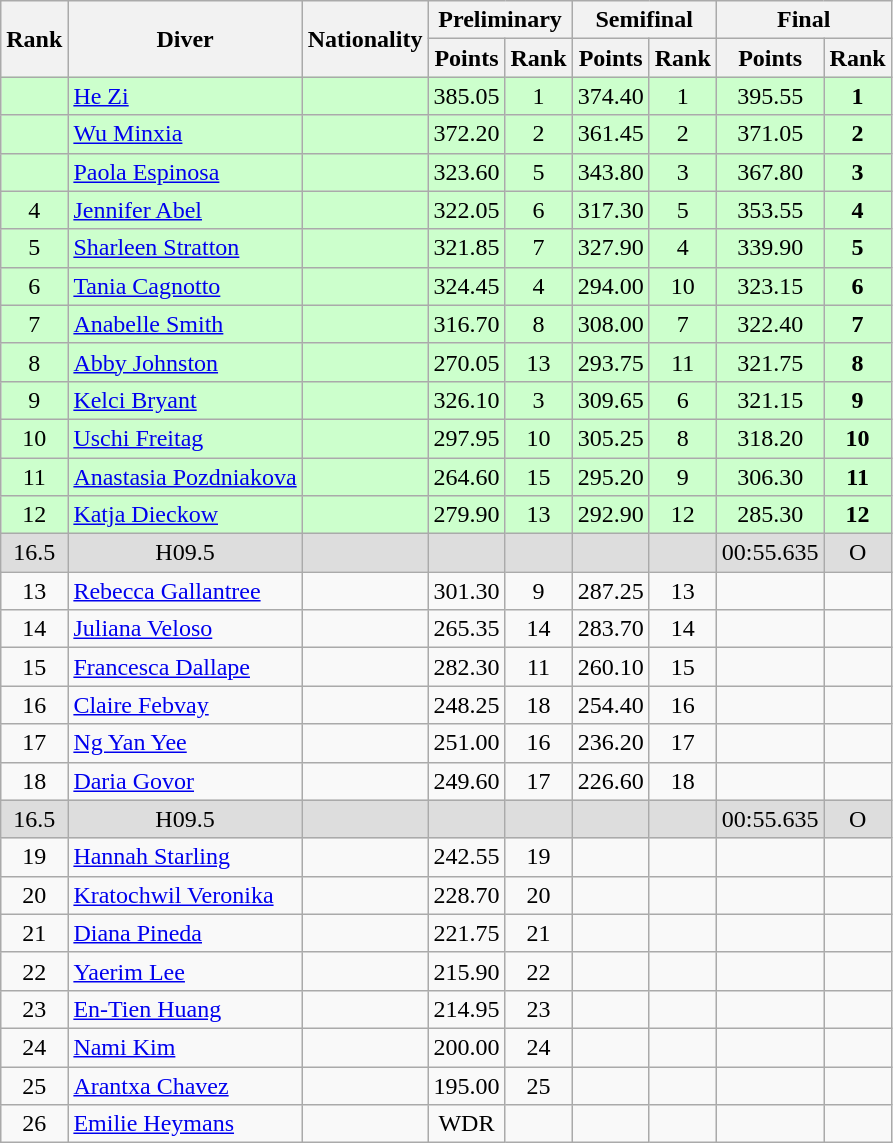<table class="wikitable" style="text-align:center">
<tr>
<th rowspan="2">Rank</th>
<th rowspan="2">Diver</th>
<th rowspan="2">Nationality</th>
<th colspan="2">Preliminary</th>
<th colspan="2">Semifinal</th>
<th colspan="2">Final</th>
</tr>
<tr>
<th>Points</th>
<th>Rank</th>
<th>Points</th>
<th>Rank</th>
<th>Points</th>
<th>Rank</th>
</tr>
<tr bgcolor=ccffcc>
<td></td>
<td align=left><a href='#'>He Zi</a></td>
<td align=left></td>
<td>385.05</td>
<td>1</td>
<td>374.40</td>
<td>1</td>
<td>395.55</td>
<td><strong>1</strong></td>
</tr>
<tr bgcolor=ccffcc>
<td></td>
<td align=left><a href='#'>Wu Minxia</a></td>
<td align=left></td>
<td>372.20</td>
<td>2</td>
<td>361.45</td>
<td>2</td>
<td>371.05</td>
<td><strong>2</strong></td>
</tr>
<tr bgcolor=ccffcc>
<td></td>
<td align=left><a href='#'>Paola Espinosa</a></td>
<td align=left></td>
<td>323.60</td>
<td>5</td>
<td>343.80</td>
<td>3</td>
<td>367.80</td>
<td><strong>3</strong></td>
</tr>
<tr bgcolor=ccffcc>
<td>4</td>
<td align=left><a href='#'>Jennifer Abel</a></td>
<td align=left></td>
<td>322.05</td>
<td>6</td>
<td>317.30</td>
<td>5</td>
<td>353.55</td>
<td><strong>4</strong></td>
</tr>
<tr bgcolor=ccffcc>
<td>5</td>
<td align=left><a href='#'>Sharleen Stratton</a></td>
<td align=left></td>
<td>321.85</td>
<td>7</td>
<td>327.90</td>
<td>4</td>
<td>339.90</td>
<td><strong>5</strong></td>
</tr>
<tr bgcolor=ccffcc>
<td>6</td>
<td align=left><a href='#'>Tania Cagnotto</a></td>
<td align=left></td>
<td>324.45</td>
<td>4</td>
<td>294.00</td>
<td>10</td>
<td>323.15</td>
<td><strong>6</strong></td>
</tr>
<tr bgcolor=ccffcc>
<td>7</td>
<td align=left><a href='#'>Anabelle Smith</a></td>
<td align=left></td>
<td>316.70</td>
<td>8</td>
<td>308.00</td>
<td>7</td>
<td>322.40</td>
<td><strong>7</strong></td>
</tr>
<tr bgcolor=ccffcc>
<td>8</td>
<td align=left><a href='#'>Abby Johnston</a></td>
<td align=left></td>
<td>270.05</td>
<td>13</td>
<td>293.75</td>
<td>11</td>
<td>321.75</td>
<td><strong>8</strong></td>
</tr>
<tr bgcolor=ccffcc>
<td>9</td>
<td align=left><a href='#'>Kelci Bryant</a></td>
<td align=left></td>
<td>326.10</td>
<td>3</td>
<td>309.65</td>
<td>6</td>
<td>321.15</td>
<td><strong>9</strong></td>
</tr>
<tr bgcolor=ccffcc>
<td>10</td>
<td align=left><a href='#'>Uschi Freitag</a></td>
<td align=left></td>
<td>297.95</td>
<td>10</td>
<td>305.25</td>
<td>8</td>
<td>318.20</td>
<td><strong>10</strong></td>
</tr>
<tr bgcolor=ccffcc>
<td>11</td>
<td align=left><a href='#'>Anastasia Pozdniakova</a></td>
<td align=left></td>
<td>264.60</td>
<td>15</td>
<td>295.20</td>
<td>9</td>
<td>306.30</td>
<td><strong>11</strong></td>
</tr>
<tr bgcolor=ccffcc>
<td>12</td>
<td align=left><a href='#'>Katja Dieckow</a></td>
<td align=left></td>
<td>279.90</td>
<td>13</td>
<td>292.90</td>
<td>12</td>
<td>285.30</td>
<td><strong>12</strong></td>
</tr>
<tr bgcolor=#DDDDDD>
<td><span>16.5</span></td>
<td><span>H09.5</span></td>
<td></td>
<td></td>
<td></td>
<td></td>
<td></td>
<td><span>00:55.635</span></td>
<td><span>O</span></td>
</tr>
<tr>
<td>13</td>
<td align=left><a href='#'>Rebecca Gallantree</a></td>
<td align=left></td>
<td>301.30</td>
<td>9</td>
<td>287.25</td>
<td>13</td>
<td></td>
<td></td>
</tr>
<tr>
<td>14</td>
<td align=left><a href='#'>Juliana Veloso</a></td>
<td align=left></td>
<td>265.35</td>
<td>14</td>
<td>283.70</td>
<td>14</td>
<td></td>
<td></td>
</tr>
<tr>
<td>15</td>
<td align=left><a href='#'>Francesca Dallape</a></td>
<td align=left></td>
<td>282.30</td>
<td>11</td>
<td>260.10</td>
<td>15</td>
<td></td>
<td></td>
</tr>
<tr>
<td>16</td>
<td align=left><a href='#'>Claire Febvay</a></td>
<td align=left></td>
<td>248.25</td>
<td>18</td>
<td>254.40</td>
<td>16</td>
<td></td>
<td></td>
</tr>
<tr>
<td>17</td>
<td align=left><a href='#'>Ng Yan Yee</a></td>
<td align=left></td>
<td>251.00</td>
<td>16</td>
<td>236.20</td>
<td>17</td>
<td></td>
<td></td>
</tr>
<tr>
<td>18</td>
<td align=left><a href='#'>Daria Govor</a></td>
<td align=left></td>
<td>249.60</td>
<td>17</td>
<td>226.60</td>
<td>18</td>
<td></td>
<td></td>
</tr>
<tr bgcolor=#DDDDDD>
<td><span>16.5</span></td>
<td><span>H09.5</span></td>
<td></td>
<td></td>
<td></td>
<td></td>
<td></td>
<td><span>00:55.635</span></td>
<td><span>O</span></td>
</tr>
<tr>
<td>19</td>
<td align=left><a href='#'>Hannah Starling</a></td>
<td align=left></td>
<td>242.55</td>
<td>19</td>
<td></td>
<td></td>
<td></td>
<td></td>
</tr>
<tr>
<td>20</td>
<td align=left><a href='#'>Kratochwil Veronika</a></td>
<td align=left></td>
<td>228.70</td>
<td>20</td>
<td></td>
<td></td>
<td></td>
<td></td>
</tr>
<tr>
<td>21</td>
<td align=left><a href='#'>Diana Pineda</a></td>
<td align=left></td>
<td>221.75</td>
<td>21</td>
<td></td>
<td></td>
<td></td>
<td></td>
</tr>
<tr>
<td>22</td>
<td align=left><a href='#'>Yaerim Lee</a></td>
<td align=left></td>
<td>215.90</td>
<td>22</td>
<td></td>
<td></td>
<td></td>
<td></td>
</tr>
<tr>
<td>23</td>
<td align=left><a href='#'>En-Tien Huang</a></td>
<td align=left></td>
<td>214.95</td>
<td>23</td>
<td></td>
<td></td>
<td></td>
<td></td>
</tr>
<tr>
<td>24</td>
<td align=left><a href='#'>Nami Kim</a></td>
<td align=left></td>
<td>200.00</td>
<td>24</td>
<td></td>
<td></td>
<td></td>
<td></td>
</tr>
<tr>
<td>25</td>
<td align=left><a href='#'>Arantxa Chavez</a></td>
<td align=left></td>
<td>195.00</td>
<td>25</td>
<td></td>
<td></td>
<td></td>
<td></td>
</tr>
<tr>
<td>26</td>
<td align=left><a href='#'>Emilie Heymans</a></td>
<td align=left></td>
<td>WDR</td>
<td></td>
<td></td>
<td></td>
<td></td>
<td></td>
</tr>
</table>
